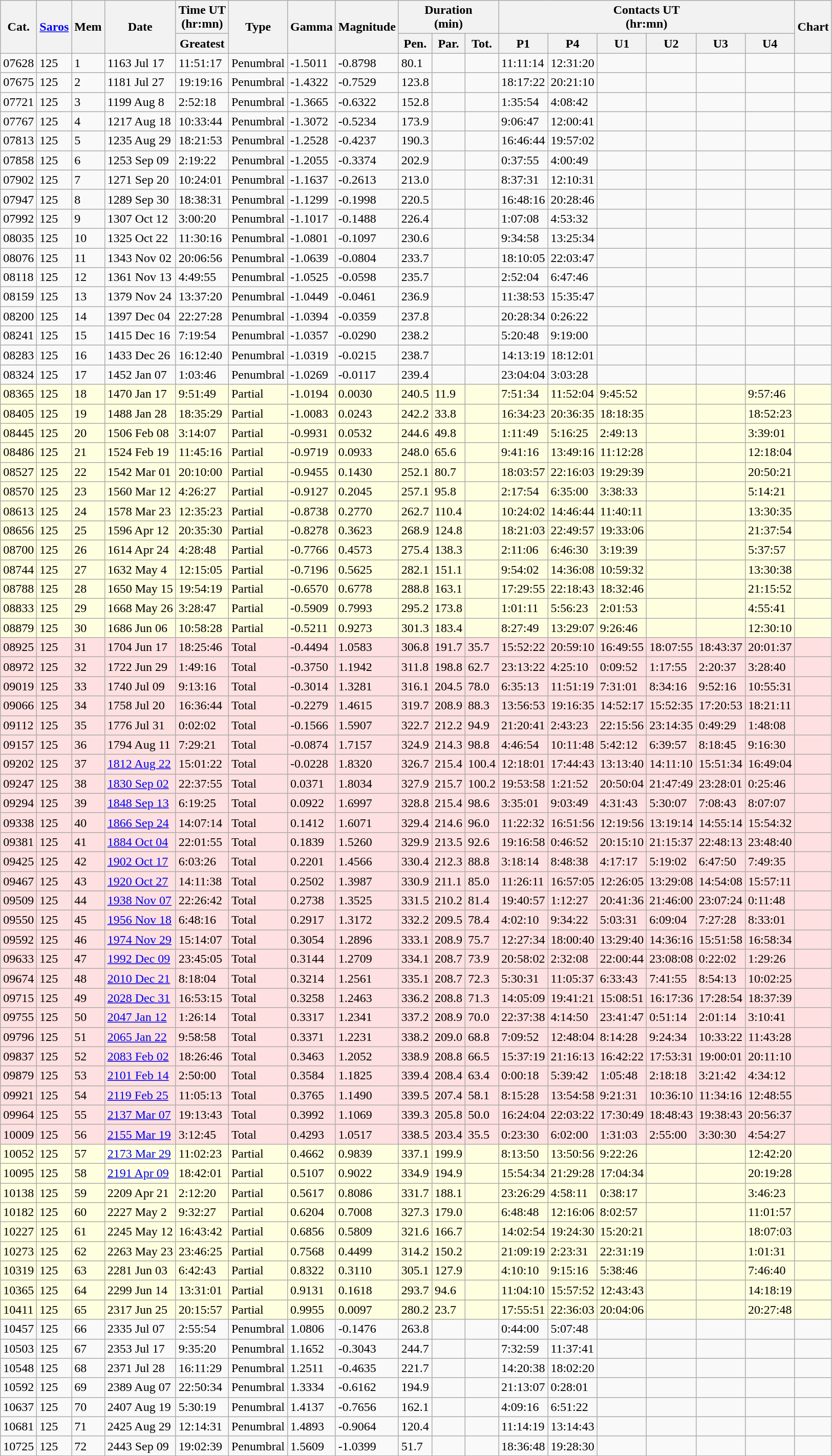<table class=wikitable>
<tr>
<th rowspan=2>Cat.</th>
<th rowspan=2><a href='#'>Saros</a></th>
<th rowspan=2>Mem</th>
<th rowspan=2>Date</th>
<th>Time UT<br>(hr:mn)</th>
<th rowspan=2>Type</th>
<th rowspan=2>Gamma</th>
<th rowspan=2>Magnitude</th>
<th colspan=3>Duration<br>(min)</th>
<th colspan=6>Contacts UT<br>(hr:mn)</th>
<th rowspan=2>Chart</th>
</tr>
<tr>
<th>Greatest</th>
<th>Pen.</th>
<th>Par.</th>
<th>Tot.</th>
<th>P1</th>
<th>P4</th>
<th>U1</th>
<th>U2</th>
<th>U3</th>
<th>U4</th>
</tr>
<tr>
<td>07628</td>
<td>125</td>
<td>1</td>
<td>1163 Jul 17</td>
<td>11:51:17</td>
<td>Penumbral</td>
<td>-1.5011</td>
<td>-0.8798</td>
<td>80.1</td>
<td></td>
<td></td>
<td>11:11:14</td>
<td>12:31:20</td>
<td></td>
<td></td>
<td></td>
<td></td>
<td></td>
</tr>
<tr>
<td>07675</td>
<td>125</td>
<td>2</td>
<td>1181 Jul 27</td>
<td>19:19:16</td>
<td>Penumbral</td>
<td>-1.4322</td>
<td>-0.7529</td>
<td>123.8</td>
<td></td>
<td></td>
<td>18:17:22</td>
<td>20:21:10</td>
<td></td>
<td></td>
<td></td>
<td></td>
<td></td>
</tr>
<tr>
<td>07721</td>
<td>125</td>
<td>3</td>
<td>1199 Aug 8</td>
<td>2:52:18</td>
<td>Penumbral</td>
<td>-1.3665</td>
<td>-0.6322</td>
<td>152.8</td>
<td></td>
<td></td>
<td>1:35:54</td>
<td>4:08:42</td>
<td></td>
<td></td>
<td></td>
<td></td>
<td></td>
</tr>
<tr>
<td>07767</td>
<td>125</td>
<td>4</td>
<td>1217 Aug 18</td>
<td>10:33:44</td>
<td>Penumbral</td>
<td>-1.3072</td>
<td>-0.5234</td>
<td>173.9</td>
<td></td>
<td></td>
<td>9:06:47</td>
<td>12:00:41</td>
<td></td>
<td></td>
<td></td>
<td></td>
<td></td>
</tr>
<tr>
<td>07813</td>
<td>125</td>
<td>5</td>
<td>1235 Aug 29</td>
<td>18:21:53</td>
<td>Penumbral</td>
<td>-1.2528</td>
<td>-0.4237</td>
<td>190.3</td>
<td></td>
<td></td>
<td>16:46:44</td>
<td>19:57:02</td>
<td></td>
<td></td>
<td></td>
<td></td>
<td></td>
</tr>
<tr>
<td>07858</td>
<td>125</td>
<td>6</td>
<td>1253 Sep 09</td>
<td>2:19:22</td>
<td>Penumbral</td>
<td>-1.2055</td>
<td>-0.3374</td>
<td>202.9</td>
<td></td>
<td></td>
<td>0:37:55</td>
<td>4:00:49</td>
<td></td>
<td></td>
<td></td>
<td></td>
<td></td>
</tr>
<tr>
<td>07902</td>
<td>125</td>
<td>7</td>
<td>1271 Sep 20</td>
<td>10:24:01</td>
<td>Penumbral</td>
<td>-1.1637</td>
<td>-0.2613</td>
<td>213.0</td>
<td></td>
<td></td>
<td>8:37:31</td>
<td>12:10:31</td>
<td></td>
<td></td>
<td></td>
<td></td>
<td></td>
</tr>
<tr>
<td>07947</td>
<td>125</td>
<td>8</td>
<td>1289 Sep 30</td>
<td>18:38:31</td>
<td>Penumbral</td>
<td>-1.1299</td>
<td>-0.1998</td>
<td>220.5</td>
<td></td>
<td></td>
<td>16:48:16</td>
<td>20:28:46</td>
<td></td>
<td></td>
<td></td>
<td></td>
<td></td>
</tr>
<tr>
<td>07992</td>
<td>125</td>
<td>9</td>
<td>1307 Oct 12</td>
<td>3:00:20</td>
<td>Penumbral</td>
<td>-1.1017</td>
<td>-0.1488</td>
<td>226.4</td>
<td></td>
<td></td>
<td>1:07:08</td>
<td>4:53:32</td>
<td></td>
<td></td>
<td></td>
<td></td>
<td></td>
</tr>
<tr>
<td>08035</td>
<td>125</td>
<td>10</td>
<td>1325 Oct 22</td>
<td>11:30:16</td>
<td>Penumbral</td>
<td>-1.0801</td>
<td>-0.1097</td>
<td>230.6</td>
<td></td>
<td></td>
<td>9:34:58</td>
<td>13:25:34</td>
<td></td>
<td></td>
<td></td>
<td></td>
<td></td>
</tr>
<tr>
<td>08076</td>
<td>125</td>
<td>11</td>
<td>1343 Nov 02</td>
<td>20:06:56</td>
<td>Penumbral</td>
<td>-1.0639</td>
<td>-0.0804</td>
<td>233.7</td>
<td></td>
<td></td>
<td>18:10:05</td>
<td>22:03:47</td>
<td></td>
<td></td>
<td></td>
<td></td>
<td></td>
</tr>
<tr>
<td>08118</td>
<td>125</td>
<td>12</td>
<td>1361 Nov 13</td>
<td>4:49:55</td>
<td>Penumbral</td>
<td>-1.0525</td>
<td>-0.0598</td>
<td>235.7</td>
<td></td>
<td></td>
<td>2:52:04</td>
<td>6:47:46</td>
<td></td>
<td></td>
<td></td>
<td></td>
<td></td>
</tr>
<tr>
<td>08159</td>
<td>125</td>
<td>13</td>
<td>1379 Nov 24</td>
<td>13:37:20</td>
<td>Penumbral</td>
<td>-1.0449</td>
<td>-0.0461</td>
<td>236.9</td>
<td></td>
<td></td>
<td>11:38:53</td>
<td>15:35:47</td>
<td></td>
<td></td>
<td></td>
<td></td>
<td></td>
</tr>
<tr>
<td>08200</td>
<td>125</td>
<td>14</td>
<td>1397 Dec 04</td>
<td>22:27:28</td>
<td>Penumbral</td>
<td>-1.0394</td>
<td>-0.0359</td>
<td>237.8</td>
<td></td>
<td></td>
<td>20:28:34</td>
<td>0:26:22</td>
<td></td>
<td></td>
<td></td>
<td></td>
<td></td>
</tr>
<tr>
<td>08241</td>
<td>125</td>
<td>15</td>
<td>1415 Dec 16</td>
<td>7:19:54</td>
<td>Penumbral</td>
<td>-1.0357</td>
<td>-0.0290</td>
<td>238.2</td>
<td></td>
<td></td>
<td>5:20:48</td>
<td>9:19:00</td>
<td></td>
<td></td>
<td></td>
<td></td>
<td></td>
</tr>
<tr>
<td>08283</td>
<td>125</td>
<td>16</td>
<td>1433 Dec 26</td>
<td>16:12:40</td>
<td>Penumbral</td>
<td>-1.0319</td>
<td>-0.0215</td>
<td>238.7</td>
<td></td>
<td></td>
<td>14:13:19</td>
<td>18:12:01</td>
<td></td>
<td></td>
<td></td>
<td></td>
<td></td>
</tr>
<tr>
<td>08324</td>
<td>125</td>
<td>17</td>
<td>1452 Jan 07</td>
<td>1:03:46</td>
<td>Penumbral</td>
<td>-1.0269</td>
<td>-0.0117</td>
<td>239.4</td>
<td></td>
<td></td>
<td>23:04:04</td>
<td>3:03:28</td>
<td></td>
<td></td>
<td></td>
<td></td>
<td></td>
</tr>
<tr bgcolor=#ffffe0>
<td>08365</td>
<td>125</td>
<td>18</td>
<td>1470 Jan 17</td>
<td>9:51:49</td>
<td>Partial</td>
<td>-1.0194</td>
<td>0.0030</td>
<td>240.5</td>
<td>11.9</td>
<td></td>
<td>7:51:34</td>
<td>11:52:04</td>
<td>9:45:52</td>
<td></td>
<td></td>
<td>9:57:46</td>
<td></td>
</tr>
<tr bgcolor=#ffffe0>
<td>08405</td>
<td>125</td>
<td>19</td>
<td>1488 Jan 28</td>
<td>18:35:29</td>
<td>Partial</td>
<td>-1.0083</td>
<td>0.0243</td>
<td>242.2</td>
<td>33.8</td>
<td></td>
<td>16:34:23</td>
<td>20:36:35</td>
<td>18:18:35</td>
<td></td>
<td></td>
<td>18:52:23</td>
<td></td>
</tr>
<tr bgcolor=#ffffe0>
<td>08445</td>
<td>125</td>
<td>20</td>
<td>1506 Feb 08</td>
<td>3:14:07</td>
<td>Partial</td>
<td>-0.9931</td>
<td>0.0532</td>
<td>244.6</td>
<td>49.8</td>
<td></td>
<td>1:11:49</td>
<td>5:16:25</td>
<td>2:49:13</td>
<td></td>
<td></td>
<td>3:39:01</td>
<td></td>
</tr>
<tr bgcolor=#ffffe0>
<td>08486</td>
<td>125</td>
<td>21</td>
<td>1524 Feb 19</td>
<td>11:45:16</td>
<td>Partial</td>
<td>-0.9719</td>
<td>0.0933</td>
<td>248.0</td>
<td>65.6</td>
<td></td>
<td>9:41:16</td>
<td>13:49:16</td>
<td>11:12:28</td>
<td></td>
<td></td>
<td>12:18:04</td>
<td></td>
</tr>
<tr bgcolor=#ffffe0>
<td>08527</td>
<td>125</td>
<td>22</td>
<td>1542 Mar 01</td>
<td>20:10:00</td>
<td>Partial</td>
<td>-0.9455</td>
<td>0.1430</td>
<td>252.1</td>
<td>80.7</td>
<td></td>
<td>18:03:57</td>
<td>22:16:03</td>
<td>19:29:39</td>
<td></td>
<td></td>
<td>20:50:21</td>
<td></td>
</tr>
<tr bgcolor=#ffffe0>
<td>08570</td>
<td>125</td>
<td>23</td>
<td>1560 Mar 12</td>
<td>4:26:27</td>
<td>Partial</td>
<td>-0.9127</td>
<td>0.2045</td>
<td>257.1</td>
<td>95.8</td>
<td></td>
<td>2:17:54</td>
<td>6:35:00</td>
<td>3:38:33</td>
<td></td>
<td></td>
<td>5:14:21</td>
<td></td>
</tr>
<tr bgcolor=#ffffe0>
<td>08613</td>
<td>125</td>
<td>24</td>
<td>1578 Mar 23</td>
<td>12:35:23</td>
<td>Partial</td>
<td>-0.8738</td>
<td>0.2770</td>
<td>262.7</td>
<td>110.4</td>
<td></td>
<td>10:24:02</td>
<td>14:46:44</td>
<td>11:40:11</td>
<td></td>
<td></td>
<td>13:30:35</td>
<td></td>
</tr>
<tr bgcolor=#ffffe0>
<td>08656</td>
<td>125</td>
<td>25</td>
<td>1596 Apr 12</td>
<td>20:35:30</td>
<td>Partial</td>
<td>-0.8278</td>
<td>0.3623</td>
<td>268.9</td>
<td>124.8</td>
<td></td>
<td>18:21:03</td>
<td>22:49:57</td>
<td>19:33:06</td>
<td></td>
<td></td>
<td>21:37:54</td>
<td></td>
</tr>
<tr bgcolor=#ffffe0>
<td>08700</td>
<td>125</td>
<td>26</td>
<td>1614 Apr 24</td>
<td>4:28:48</td>
<td>Partial</td>
<td>-0.7766</td>
<td>0.4573</td>
<td>275.4</td>
<td>138.3</td>
<td></td>
<td>2:11:06</td>
<td>6:46:30</td>
<td>3:19:39</td>
<td></td>
<td></td>
<td>5:37:57</td>
<td></td>
</tr>
<tr bgcolor=#ffffe0>
<td>08744</td>
<td>125</td>
<td>27</td>
<td>1632 May 4</td>
<td>12:15:05</td>
<td>Partial</td>
<td>-0.7196</td>
<td>0.5625</td>
<td>282.1</td>
<td>151.1</td>
<td></td>
<td>9:54:02</td>
<td>14:36:08</td>
<td>10:59:32</td>
<td></td>
<td></td>
<td>13:30:38</td>
<td></td>
</tr>
<tr bgcolor=#ffffe0>
<td>08788</td>
<td>125</td>
<td>28</td>
<td>1650 May 15</td>
<td>19:54:19</td>
<td>Partial</td>
<td>-0.6570</td>
<td>0.6778</td>
<td>288.8</td>
<td>163.1</td>
<td></td>
<td>17:29:55</td>
<td>22:18:43</td>
<td>18:32:46</td>
<td></td>
<td></td>
<td>21:15:52</td>
<td></td>
</tr>
<tr bgcolor=#ffffe0>
<td>08833</td>
<td>125</td>
<td>29</td>
<td>1668 May 26</td>
<td>3:28:47</td>
<td>Partial</td>
<td>-0.5909</td>
<td>0.7993</td>
<td>295.2</td>
<td>173.8</td>
<td></td>
<td>1:01:11</td>
<td>5:56:23</td>
<td>2:01:53</td>
<td></td>
<td></td>
<td>4:55:41</td>
<td></td>
</tr>
<tr bgcolor=#ffffe0>
<td>08879</td>
<td>125</td>
<td>30</td>
<td>1686 Jun 06</td>
<td>10:58:28</td>
<td>Partial</td>
<td>-0.5211</td>
<td>0.9273</td>
<td>301.3</td>
<td>183.4</td>
<td></td>
<td>8:27:49</td>
<td>13:29:07</td>
<td>9:26:46</td>
<td></td>
<td></td>
<td>12:30:10</td>
<td></td>
</tr>
<tr bgcolor=#ffe0e0>
<td>08925</td>
<td>125</td>
<td>31</td>
<td>1704 Jun 17</td>
<td>18:25:46</td>
<td>Total</td>
<td>-0.4494</td>
<td>1.0583</td>
<td>306.8</td>
<td>191.7</td>
<td>35.7</td>
<td>15:52:22</td>
<td>20:59:10</td>
<td>16:49:55</td>
<td>18:07:55</td>
<td>18:43:37</td>
<td>20:01:37</td>
<td></td>
</tr>
<tr bgcolor=#ffe0e0>
<td>08972</td>
<td>125</td>
<td>32</td>
<td>1722 Jun 29</td>
<td>1:49:16</td>
<td>Total</td>
<td>-0.3750</td>
<td>1.1942</td>
<td>311.8</td>
<td>198.8</td>
<td>62.7</td>
<td>23:13:22</td>
<td>4:25:10</td>
<td>0:09:52</td>
<td>1:17:55</td>
<td>2:20:37</td>
<td>3:28:40</td>
<td></td>
</tr>
<tr bgcolor=#ffe0e0>
<td>09019</td>
<td>125</td>
<td>33</td>
<td>1740 Jul 09</td>
<td>9:13:16</td>
<td>Total</td>
<td>-0.3014</td>
<td>1.3281</td>
<td>316.1</td>
<td>204.5</td>
<td>78.0</td>
<td>6:35:13</td>
<td>11:51:19</td>
<td>7:31:01</td>
<td>8:34:16</td>
<td>9:52:16</td>
<td>10:55:31</td>
<td></td>
</tr>
<tr bgcolor=#ffe0e0>
<td>09066</td>
<td>125</td>
<td>34</td>
<td>1758 Jul 20</td>
<td>16:36:44</td>
<td>Total</td>
<td>-0.2279</td>
<td>1.4615</td>
<td>319.7</td>
<td>208.9</td>
<td>88.3</td>
<td>13:56:53</td>
<td>19:16:35</td>
<td>14:52:17</td>
<td>15:52:35</td>
<td>17:20:53</td>
<td>18:21:11</td>
<td></td>
</tr>
<tr bgcolor=#ffe0e0>
<td>09112</td>
<td>125</td>
<td>35</td>
<td>1776 Jul 31</td>
<td>0:02:02</td>
<td>Total</td>
<td>-0.1566</td>
<td>1.5907</td>
<td>322.7</td>
<td>212.2</td>
<td>94.9</td>
<td>21:20:41</td>
<td>2:43:23</td>
<td>22:15:56</td>
<td>23:14:35</td>
<td>0:49:29</td>
<td>1:48:08</td>
<td></td>
</tr>
<tr bgcolor=#ffe0e0>
<td>09157</td>
<td>125</td>
<td>36</td>
<td>1794 Aug 11</td>
<td>7:29:21</td>
<td>Total</td>
<td>-0.0874</td>
<td>1.7157</td>
<td>324.9</td>
<td>214.3</td>
<td>98.8</td>
<td>4:46:54</td>
<td>10:11:48</td>
<td>5:42:12</td>
<td>6:39:57</td>
<td>8:18:45</td>
<td>9:16:30</td>
<td></td>
</tr>
<tr bgcolor=#ffe0e0>
<td>09202</td>
<td>125</td>
<td>37</td>
<td><a href='#'>1812 Aug 22</a></td>
<td>15:01:22</td>
<td>Total</td>
<td>-0.0228</td>
<td>1.8320</td>
<td>326.7</td>
<td>215.4</td>
<td>100.4</td>
<td>12:18:01</td>
<td>17:44:43</td>
<td>13:13:40</td>
<td>14:11:10</td>
<td>15:51:34</td>
<td>16:49:04</td>
<td></td>
</tr>
<tr bgcolor=#ffe0e0>
<td>09247</td>
<td>125</td>
<td>38</td>
<td><a href='#'>1830 Sep 02</a></td>
<td>22:37:55</td>
<td>Total</td>
<td>0.0371</td>
<td>1.8034</td>
<td>327.9</td>
<td>215.7</td>
<td>100.2</td>
<td>19:53:58</td>
<td>1:21:52</td>
<td>20:50:04</td>
<td>21:47:49</td>
<td>23:28:01</td>
<td>0:25:46</td>
<td></td>
</tr>
<tr bgcolor=#ffe0e0>
<td>09294</td>
<td>125</td>
<td>39</td>
<td><a href='#'>1848 Sep 13</a></td>
<td>6:19:25</td>
<td>Total</td>
<td>0.0922</td>
<td>1.6997</td>
<td>328.8</td>
<td>215.4</td>
<td>98.6</td>
<td>3:35:01</td>
<td>9:03:49</td>
<td>4:31:43</td>
<td>5:30:07</td>
<td>7:08:43</td>
<td>8:07:07</td>
<td></td>
</tr>
<tr bgcolor=#ffe0e0>
<td>09338</td>
<td>125</td>
<td>40</td>
<td><a href='#'>1866 Sep 24</a></td>
<td>14:07:14</td>
<td>Total</td>
<td>0.1412</td>
<td>1.6071</td>
<td>329.4</td>
<td>214.6</td>
<td>96.0</td>
<td>11:22:32</td>
<td>16:51:56</td>
<td>12:19:56</td>
<td>13:19:14</td>
<td>14:55:14</td>
<td>15:54:32</td>
<td></td>
</tr>
<tr bgcolor=#ffe0e0>
<td>09381</td>
<td>125</td>
<td>41</td>
<td><a href='#'>1884 Oct 04</a></td>
<td>22:01:55</td>
<td>Total</td>
<td>0.1839</td>
<td>1.5260</td>
<td>329.9</td>
<td>213.5</td>
<td>92.6</td>
<td>19:16:58</td>
<td>0:46:52</td>
<td>20:15:10</td>
<td>21:15:37</td>
<td>22:48:13</td>
<td>23:48:40</td>
<td></td>
</tr>
<tr bgcolor=#ffe0e0>
<td>09425</td>
<td>125</td>
<td>42</td>
<td><a href='#'>1902 Oct 17</a></td>
<td>6:03:26</td>
<td>Total</td>
<td>0.2201</td>
<td>1.4566</td>
<td>330.4</td>
<td>212.3</td>
<td>88.8</td>
<td>3:18:14</td>
<td>8:48:38</td>
<td>4:17:17</td>
<td>5:19:02</td>
<td>6:47:50</td>
<td>7:49:35</td>
<td></td>
</tr>
<tr bgcolor=#ffe0e0>
<td>09467</td>
<td>125</td>
<td>43</td>
<td><a href='#'>1920 Oct 27</a></td>
<td>14:11:38</td>
<td>Total</td>
<td>0.2502</td>
<td>1.3987</td>
<td>330.9</td>
<td>211.1</td>
<td>85.0</td>
<td>11:26:11</td>
<td>16:57:05</td>
<td>12:26:05</td>
<td>13:29:08</td>
<td>14:54:08</td>
<td>15:57:11</td>
<td></td>
</tr>
<tr bgcolor=#ffe0e0>
<td>09509</td>
<td>125</td>
<td>44</td>
<td><a href='#'>1938 Nov 07</a></td>
<td>22:26:42</td>
<td>Total</td>
<td>0.2738</td>
<td>1.3525</td>
<td>331.5</td>
<td>210.2</td>
<td>81.4</td>
<td>19:40:57</td>
<td>1:12:27</td>
<td>20:41:36</td>
<td>21:46:00</td>
<td>23:07:24</td>
<td>0:11:48</td>
<td></td>
</tr>
<tr bgcolor=#ffe0e0>
<td>09550</td>
<td>125</td>
<td>45</td>
<td><a href='#'>1956 Nov 18</a></td>
<td>6:48:16</td>
<td>Total</td>
<td>0.2917</td>
<td>1.3172</td>
<td>332.2</td>
<td>209.5</td>
<td>78.4</td>
<td>4:02:10</td>
<td>9:34:22</td>
<td>5:03:31</td>
<td>6:09:04</td>
<td>7:27:28</td>
<td>8:33:01</td>
<td></td>
</tr>
<tr bgcolor=#ffe0e0>
<td>09592</td>
<td>125</td>
<td>46</td>
<td><a href='#'>1974 Nov 29</a></td>
<td>15:14:07</td>
<td>Total</td>
<td>0.3054</td>
<td>1.2896</td>
<td>333.1</td>
<td>208.9</td>
<td>75.7</td>
<td>12:27:34</td>
<td>18:00:40</td>
<td>13:29:40</td>
<td>14:36:16</td>
<td>15:51:58</td>
<td>16:58:34</td>
<td></td>
</tr>
<tr bgcolor=#ffe0e0>
<td>09633</td>
<td>125</td>
<td>47</td>
<td><a href='#'>1992 Dec 09</a></td>
<td>23:45:05</td>
<td>Total</td>
<td>0.3144</td>
<td>1.2709</td>
<td>334.1</td>
<td>208.7</td>
<td>73.9</td>
<td>20:58:02</td>
<td>2:32:08</td>
<td>22:00:44</td>
<td>23:08:08</td>
<td>0:22:02</td>
<td>1:29:26</td>
<td></td>
</tr>
<tr bgcolor=#ffe0e0>
<td>09674</td>
<td>125</td>
<td>48</td>
<td><a href='#'>2010 Dec 21</a></td>
<td>8:18:04</td>
<td>Total</td>
<td>0.3214</td>
<td>1.2561</td>
<td>335.1</td>
<td>208.7</td>
<td>72.3</td>
<td>5:30:31</td>
<td>11:05:37</td>
<td>6:33:43</td>
<td>7:41:55</td>
<td>8:54:13</td>
<td>10:02:25</td>
<td></td>
</tr>
<tr bgcolor=#ffe0e0>
<td>09715</td>
<td>125</td>
<td>49</td>
<td><a href='#'>2028 Dec 31</a></td>
<td>16:53:15</td>
<td>Total</td>
<td>0.3258</td>
<td>1.2463</td>
<td>336.2</td>
<td>208.8</td>
<td>71.3</td>
<td>14:05:09</td>
<td>19:41:21</td>
<td>15:08:51</td>
<td>16:17:36</td>
<td>17:28:54</td>
<td>18:37:39</td>
<td></td>
</tr>
<tr bgcolor=#ffe0e0>
<td>09755</td>
<td>125</td>
<td>50</td>
<td><a href='#'>2047 Jan 12</a></td>
<td>1:26:14</td>
<td>Total</td>
<td>0.3317</td>
<td>1.2341</td>
<td>337.2</td>
<td>208.9</td>
<td>70.0</td>
<td>22:37:38</td>
<td>4:14:50</td>
<td>23:41:47</td>
<td>0:51:14</td>
<td>2:01:14</td>
<td>3:10:41</td>
<td></td>
</tr>
<tr bgcolor=#ffe0e0>
<td>09796</td>
<td>125</td>
<td>51</td>
<td><a href='#'>2065 Jan 22</a></td>
<td>9:58:58</td>
<td>Total</td>
<td>0.3371</td>
<td>1.2231</td>
<td>338.2</td>
<td>209.0</td>
<td>68.8</td>
<td>7:09:52</td>
<td>12:48:04</td>
<td>8:14:28</td>
<td>9:24:34</td>
<td>10:33:22</td>
<td>11:43:28</td>
<td></td>
</tr>
<tr bgcolor=#ffe0e0>
<td>09837</td>
<td>125</td>
<td>52</td>
<td><a href='#'>2083 Feb 02</a></td>
<td>18:26:46</td>
<td>Total</td>
<td>0.3463</td>
<td>1.2052</td>
<td>338.9</td>
<td>208.8</td>
<td>66.5</td>
<td>15:37:19</td>
<td>21:16:13</td>
<td>16:42:22</td>
<td>17:53:31</td>
<td>19:00:01</td>
<td>20:11:10</td>
<td></td>
</tr>
<tr bgcolor=#ffe0e0>
<td>09879</td>
<td>125</td>
<td>53</td>
<td><a href='#'>2101 Feb 14</a></td>
<td>2:50:00</td>
<td>Total</td>
<td>0.3584</td>
<td>1.1825</td>
<td>339.4</td>
<td>208.4</td>
<td>63.4</td>
<td>0:00:18</td>
<td>5:39:42</td>
<td>1:05:48</td>
<td>2:18:18</td>
<td>3:21:42</td>
<td>4:34:12</td>
<td></td>
</tr>
<tr bgcolor=#ffe0e0>
<td>09921</td>
<td>125</td>
<td>54</td>
<td><a href='#'>2119 Feb 25</a></td>
<td>11:05:13</td>
<td>Total</td>
<td>0.3765</td>
<td>1.1490</td>
<td>339.5</td>
<td>207.4</td>
<td>58.1</td>
<td>8:15:28</td>
<td>13:54:58</td>
<td>9:21:31</td>
<td>10:36:10</td>
<td>11:34:16</td>
<td>12:48:55</td>
<td></td>
</tr>
<tr bgcolor=#ffe0e0>
<td>09964</td>
<td>125</td>
<td>55</td>
<td><a href='#'>2137 Mar 07</a></td>
<td>19:13:43</td>
<td>Total</td>
<td>0.3992</td>
<td>1.1069</td>
<td>339.3</td>
<td>205.8</td>
<td>50.0</td>
<td>16:24:04</td>
<td>22:03:22</td>
<td>17:30:49</td>
<td>18:48:43</td>
<td>19:38:43</td>
<td>20:56:37</td>
<td></td>
</tr>
<tr bgcolor=#ffe0e0>
<td>10009</td>
<td>125</td>
<td>56</td>
<td><a href='#'>2155 Mar 19</a></td>
<td>3:12:45</td>
<td>Total</td>
<td>0.4293</td>
<td>1.0517</td>
<td>338.5</td>
<td>203.4</td>
<td>35.5</td>
<td>0:23:30</td>
<td>6:02:00</td>
<td>1:31:03</td>
<td>2:55:00</td>
<td>3:30:30</td>
<td>4:54:27</td>
<td></td>
</tr>
<tr bgcolor=#ffffe0>
<td>10052</td>
<td>125</td>
<td>57</td>
<td><a href='#'>2173 Mar 29</a></td>
<td>11:02:23</td>
<td>Partial</td>
<td>0.4662</td>
<td>0.9839</td>
<td>337.1</td>
<td>199.9</td>
<td></td>
<td>8:13:50</td>
<td>13:50:56</td>
<td>9:22:26</td>
<td></td>
<td></td>
<td>12:42:20</td>
<td></td>
</tr>
<tr bgcolor=#ffffe0>
<td>10095</td>
<td>125</td>
<td>58</td>
<td><a href='#'>2191 Apr 09</a></td>
<td>18:42:01</td>
<td>Partial</td>
<td>0.5107</td>
<td>0.9022</td>
<td>334.9</td>
<td>194.9</td>
<td></td>
<td>15:54:34</td>
<td>21:29:28</td>
<td>17:04:34</td>
<td></td>
<td></td>
<td>20:19:28</td>
<td></td>
</tr>
<tr bgcolor=#ffffe0>
<td>10138</td>
<td>125</td>
<td>59</td>
<td>2209 Apr 21</td>
<td>2:12:20</td>
<td>Partial</td>
<td>0.5617</td>
<td>0.8086</td>
<td>331.7</td>
<td>188.1</td>
<td></td>
<td>23:26:29</td>
<td>4:58:11</td>
<td>0:38:17</td>
<td></td>
<td></td>
<td>3:46:23</td>
<td></td>
</tr>
<tr bgcolor=#ffffe0>
<td>10182</td>
<td>125</td>
<td>60</td>
<td>2227 May 2</td>
<td>9:32:27</td>
<td>Partial</td>
<td>0.6204</td>
<td>0.7008</td>
<td>327.3</td>
<td>179.0</td>
<td></td>
<td>6:48:48</td>
<td>12:16:06</td>
<td>8:02:57</td>
<td></td>
<td></td>
<td>11:01:57</td>
<td></td>
</tr>
<tr bgcolor=#ffffe0>
<td>10227</td>
<td>125</td>
<td>61</td>
<td>2245 May 12</td>
<td>16:43:42</td>
<td>Partial</td>
<td>0.6856</td>
<td>0.5809</td>
<td>321.6</td>
<td>166.7</td>
<td></td>
<td>14:02:54</td>
<td>19:24:30</td>
<td>15:20:21</td>
<td></td>
<td></td>
<td>18:07:03</td>
<td></td>
</tr>
<tr bgcolor=#ffffe0>
<td>10273</td>
<td>125</td>
<td>62</td>
<td>2263 May 23</td>
<td>23:46:25</td>
<td>Partial</td>
<td>0.7568</td>
<td>0.4499</td>
<td>314.2</td>
<td>150.2</td>
<td></td>
<td>21:09:19</td>
<td>2:23:31</td>
<td>22:31:19</td>
<td></td>
<td></td>
<td>1:01:31</td>
<td></td>
</tr>
<tr bgcolor=#ffffe0>
<td>10319</td>
<td>125</td>
<td>63</td>
<td>2281 Jun 03</td>
<td>6:42:43</td>
<td>Partial</td>
<td>0.8322</td>
<td>0.3110</td>
<td>305.1</td>
<td>127.9</td>
<td></td>
<td>4:10:10</td>
<td>9:15:16</td>
<td>5:38:46</td>
<td></td>
<td></td>
<td>7:46:40</td>
<td></td>
</tr>
<tr bgcolor=#ffffe0>
<td>10365</td>
<td>125</td>
<td>64</td>
<td>2299 Jun 14</td>
<td>13:31:01</td>
<td>Partial</td>
<td>0.9131</td>
<td>0.1618</td>
<td>293.7</td>
<td>94.6</td>
<td></td>
<td>11:04:10</td>
<td>15:57:52</td>
<td>12:43:43</td>
<td></td>
<td></td>
<td>14:18:19</td>
<td></td>
</tr>
<tr bgcolor=#ffffe0>
<td>10411</td>
<td>125</td>
<td>65</td>
<td>2317 Jun 25</td>
<td>20:15:57</td>
<td>Partial</td>
<td>0.9955</td>
<td>0.0097</td>
<td>280.2</td>
<td>23.7</td>
<td></td>
<td>17:55:51</td>
<td>22:36:03</td>
<td>20:04:06</td>
<td></td>
<td></td>
<td>20:27:48</td>
<td></td>
</tr>
<tr>
<td>10457</td>
<td>125</td>
<td>66</td>
<td>2335 Jul 07</td>
<td>2:55:54</td>
<td>Penumbral</td>
<td>1.0806</td>
<td>-0.1476</td>
<td>263.8</td>
<td></td>
<td></td>
<td>0:44:00</td>
<td>5:07:48</td>
<td></td>
<td></td>
<td></td>
<td></td>
<td></td>
</tr>
<tr>
<td>10503</td>
<td>125</td>
<td>67</td>
<td>2353 Jul 17</td>
<td>9:35:20</td>
<td>Penumbral</td>
<td>1.1652</td>
<td>-0.3043</td>
<td>244.7</td>
<td></td>
<td></td>
<td>7:32:59</td>
<td>11:37:41</td>
<td></td>
<td></td>
<td></td>
<td></td>
<td></td>
</tr>
<tr>
<td>10548</td>
<td>125</td>
<td>68</td>
<td>2371 Jul 28</td>
<td>16:11:29</td>
<td>Penumbral</td>
<td>1.2511</td>
<td>-0.4635</td>
<td>221.7</td>
<td></td>
<td></td>
<td>14:20:38</td>
<td>18:02:20</td>
<td></td>
<td></td>
<td></td>
<td></td>
<td></td>
</tr>
<tr>
<td>10592</td>
<td>125</td>
<td>69</td>
<td>2389 Aug 07</td>
<td>22:50:34</td>
<td>Penumbral</td>
<td>1.3334</td>
<td>-0.6162</td>
<td>194.9</td>
<td></td>
<td></td>
<td>21:13:07</td>
<td>0:28:01</td>
<td></td>
<td></td>
<td></td>
<td></td>
<td></td>
</tr>
<tr>
<td>10637</td>
<td>125</td>
<td>70</td>
<td>2407 Aug 19</td>
<td>5:30:19</td>
<td>Penumbral</td>
<td>1.4137</td>
<td>-0.7656</td>
<td>162.1</td>
<td></td>
<td></td>
<td>4:09:16</td>
<td>6:51:22</td>
<td></td>
<td></td>
<td></td>
<td></td>
<td></td>
</tr>
<tr>
<td>10681</td>
<td>125</td>
<td>71</td>
<td>2425 Aug 29</td>
<td>12:14:31</td>
<td>Penumbral</td>
<td>1.4893</td>
<td>-0.9064</td>
<td>120.4</td>
<td></td>
<td></td>
<td>11:14:19</td>
<td>13:14:43</td>
<td></td>
<td></td>
<td></td>
<td></td>
<td></td>
</tr>
<tr>
<td>10725</td>
<td>125</td>
<td>72</td>
<td>2443 Sep 09</td>
<td>19:02:39</td>
<td>Penumbral</td>
<td>1.5609</td>
<td>-1.0399</td>
<td>51.7</td>
<td></td>
<td></td>
<td>18:36:48</td>
<td>19:28:30</td>
<td></td>
<td></td>
<td></td>
<td></td>
<td></td>
</tr>
</table>
